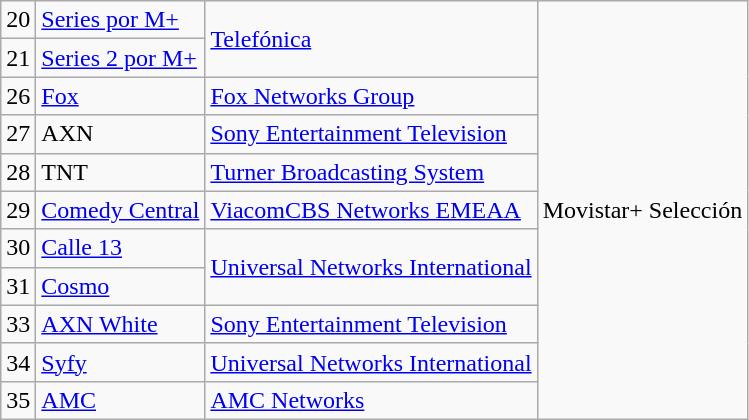<table class="wikitable">
<tr>
<td>20</td>
<td><a href='#'>Series por M+</a></td>
<td rowspan="2"><a href='#'>Telefónica</a></td>
<td rowspan="11">Movistar+ Selección</td>
</tr>
<tr>
<td>21</td>
<td><a href='#'>Series 2 por M+</a></td>
</tr>
<tr>
<td>26</td>
<td><a href='#'>Fox</a></td>
<td><a href='#'>Fox Networks Group</a></td>
</tr>
<tr>
<td>27</td>
<td>AXN</td>
<td><a href='#'>Sony Entertainment Television</a></td>
</tr>
<tr>
<td>28</td>
<td>TNT</td>
<td><a href='#'>Turner Broadcasting System</a></td>
</tr>
<tr>
<td>29</td>
<td><a href='#'>Comedy Central</a></td>
<td><a href='#'>ViacomCBS Networks EMEAA</a></td>
</tr>
<tr>
<td>30</td>
<td><a href='#'>Calle 13</a></td>
<td rowspan="2"><a href='#'>Universal Networks International</a></td>
</tr>
<tr>
<td>31</td>
<td><a href='#'>Cosmo</a></td>
</tr>
<tr>
<td>33</td>
<td><a href='#'>AXN White</a></td>
<td><a href='#'>Sony Entertainment Television</a></td>
</tr>
<tr>
<td>34</td>
<td><a href='#'>Syfy</a></td>
<td><a href='#'>Universal Networks International</a></td>
</tr>
<tr>
<td>35</td>
<td><a href='#'>AMC</a></td>
<td><a href='#'>AMC Networks</a></td>
</tr>
</table>
